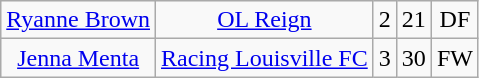<table class="wikitable" style="text-align:center;">
<tr>
<td><a href='#'>Ryanne Brown</a></td>
<td><a href='#'>OL Reign</a></td>
<td>2</td>
<td>21</td>
<td>DF</td>
</tr>
<tr>
<td><a href='#'>Jenna Menta</a></td>
<td><a href='#'>Racing Louisville FC</a></td>
<td>3</td>
<td>30</td>
<td>FW</td>
</tr>
</table>
